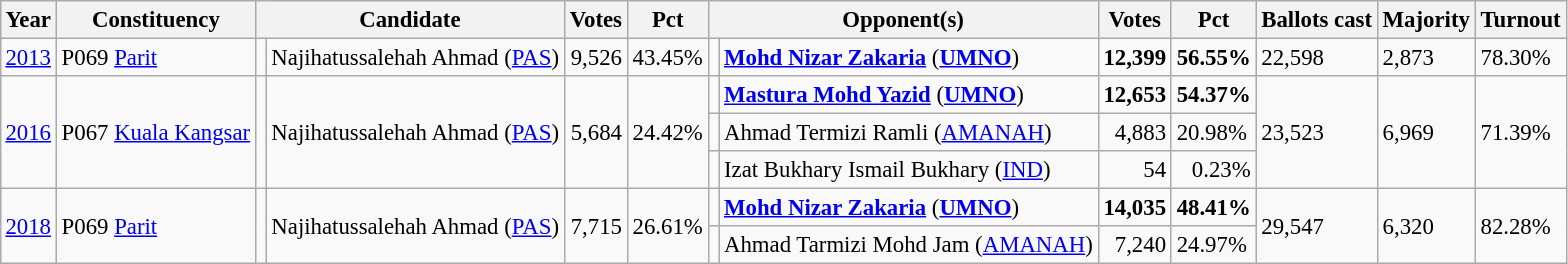<table class="wikitable" style="margin:0.5em ; font-size:95%">
<tr>
<th>Year</th>
<th>Constituency</th>
<th colspan=2>Candidate</th>
<th>Votes</th>
<th>Pct</th>
<th colspan=2>Opponent(s)</th>
<th>Votes</th>
<th>Pct</th>
<th>Ballots cast</th>
<th>Majority</th>
<th>Turnout</th>
</tr>
<tr>
<td><a href='#'>2013</a></td>
<td>P069 <a href='#'>Parit</a></td>
<td></td>
<td>Najihatussalehah Ahmad (<a href='#'>PAS</a>)</td>
<td style="text-align:right;">9,526</td>
<td>43.45%</td>
<td></td>
<td><strong><a href='#'>Mohd Nizar Zakaria</a></strong> (<a href='#'><strong>UMNO</strong></a>)</td>
<td style="text-align:right;"><strong>12,399</strong></td>
<td><strong>56.55%</strong></td>
<td>22,598</td>
<td>2,873</td>
<td>78.30%</td>
</tr>
<tr>
<td rowspan=3><a href='#'>2016</a></td>
<td rowspan=3>P067 <a href='#'>Kuala Kangsar</a></td>
<td rowspan=3 ></td>
<td rowspan=3>Najihatussalehah Ahmad (<a href='#'>PAS</a>)</td>
<td rowspan=3 style="text-align:right;">5,684</td>
<td rowspan=3>24.42%</td>
<td></td>
<td><strong><a href='#'>Mastura Mohd Yazid</a></strong> (<a href='#'><strong>UMNO</strong></a>)</td>
<td style="text-align:right;"><strong>12,653</strong></td>
<td><strong>54.37%</strong></td>
<td rowspan=3>23,523</td>
<td rowspan=3>6,969</td>
<td rowspan=3>71.39%</td>
</tr>
<tr>
<td bgcolor=></td>
<td>Ahmad Termizi Ramli (<a href='#'>AMANAH</a>)</td>
<td style="text-align:right;">4,883</td>
<td>20.98%</td>
</tr>
<tr>
<td></td>
<td>Izat Bukhary Ismail Bukhary (<a href='#'>IND</a>)</td>
<td style="text-align:right;">54</td>
<td style="text-align:right;">0.23%</td>
</tr>
<tr>
<td rowspan=2><a href='#'>2018</a></td>
<td rowspan=2>P069 <a href='#'>Parit</a></td>
<td rowspan=2 ></td>
<td rowspan=2>Najihatussalehah Ahmad (<a href='#'>PAS</a>)</td>
<td rowspan=2 style="text-align:right;">7,715</td>
<td rowspan=2>26.61%</td>
<td></td>
<td><strong><a href='#'>Mohd Nizar Zakaria</a></strong> (<a href='#'><strong>UMNO</strong></a>)</td>
<td style="text-align:right;"><strong>14,035</strong></td>
<td><strong>48.41%</strong></td>
<td rowspan=2>29,547</td>
<td rowspan=2>6,320</td>
<td rowspan=2>82.28%</td>
</tr>
<tr>
<td></td>
<td>Ahmad Tarmizi Mohd Jam (<a href='#'>AMANAH</a>)</td>
<td style="text-align:right;">7,240</td>
<td>24.97%</td>
</tr>
</table>
